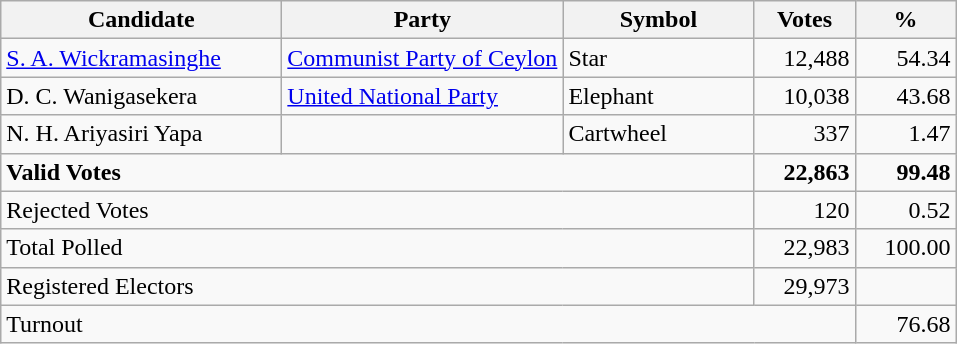<table class="wikitable" border="1" style="text-align:right;">
<tr>
<th align=left width="180">Candidate</th>
<th align=left width="180">Party</th>
<th align=left width="120">Symbol</th>
<th align=left width="60">Votes</th>
<th align=left width="60">%</th>
</tr>
<tr>
<td align=left><a href='#'>S. A. Wickramasinghe</a></td>
<td align=left><a href='#'>Communist Party of Ceylon</a></td>
<td align=left>Star</td>
<td align=right>12,488</td>
<td align=right>54.34</td>
</tr>
<tr>
<td align=left>D. C. Wanigasekera</td>
<td align=left><a href='#'>United National Party</a></td>
<td align=left>Elephant</td>
<td align=right>10,038</td>
<td align=right>43.68</td>
</tr>
<tr>
<td align=left>N. H. Ariyasiri Yapa</td>
<td align=left></td>
<td align=left>Cartwheel</td>
<td align=right>337</td>
<td align=right>1.47</td>
</tr>
<tr>
<td align=left colspan=3><strong>Valid Votes</strong></td>
<td align=right><strong>22,863</strong></td>
<td align=right><strong>99.48</strong></td>
</tr>
<tr>
<td align=left colspan=3>Rejected Votes</td>
<td align=right>120</td>
<td align=right>0.52</td>
</tr>
<tr>
<td align=left colspan=3>Total Polled</td>
<td align=right>22,983</td>
<td align=right>100.00</td>
</tr>
<tr>
<td align=left colspan=3>Registered Electors</td>
<td align=right>29,973</td>
<td></td>
</tr>
<tr>
<td align=left colspan=4>Turnout</td>
<td align=right>76.68</td>
</tr>
</table>
